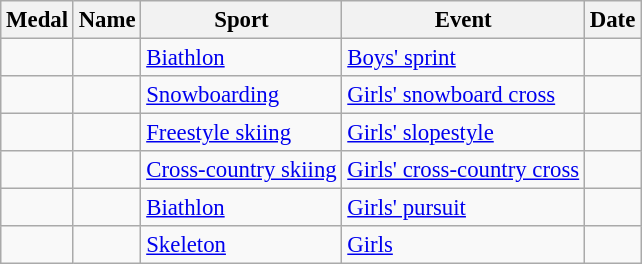<table class="wikitable sortable" style="font-size: 95%">
<tr>
<th>Medal</th>
<th>Name</th>
<th>Sport</th>
<th>Event</th>
<th>Date</th>
</tr>
<tr>
<td></td>
<td></td>
<td><a href='#'>Biathlon</a></td>
<td><a href='#'>Boys' sprint</a></td>
<td></td>
</tr>
<tr>
<td></td>
<td></td>
<td><a href='#'>Snowboarding</a></td>
<td><a href='#'>Girls' snowboard cross</a></td>
<td></td>
</tr>
<tr>
<td></td>
<td></td>
<td><a href='#'>Freestyle skiing</a></td>
<td><a href='#'>Girls' slopestyle</a></td>
<td></td>
</tr>
<tr>
<td></td>
<td></td>
<td><a href='#'>Cross-country skiing</a></td>
<td><a href='#'>Girls' cross-country cross</a></td>
<td></td>
</tr>
<tr>
<td></td>
<td></td>
<td><a href='#'>Biathlon</a></td>
<td><a href='#'>Girls' pursuit</a></td>
<td></td>
</tr>
<tr>
<td></td>
<td></td>
<td><a href='#'>Skeleton</a></td>
<td><a href='#'>Girls</a></td>
<td></td>
</tr>
</table>
